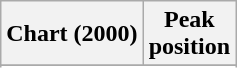<table class="wikitable sortable plainrowheaders" style="text-align:center">
<tr>
<th>Chart (2000)</th>
<th>Peak<br>position</th>
</tr>
<tr>
</tr>
<tr>
</tr>
<tr>
</tr>
<tr>
</tr>
<tr>
</tr>
<tr>
</tr>
<tr>
</tr>
</table>
